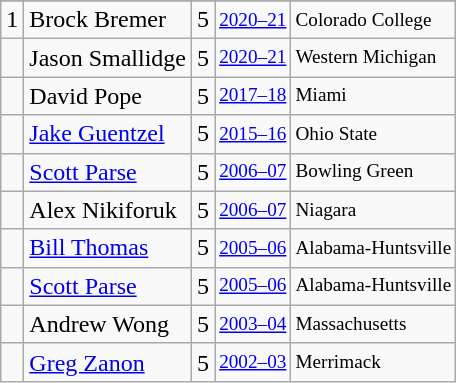<table class="wikitable">
<tr>
</tr>
<tr>
<td>1</td>
<td>Brock Bremer</td>
<td>5</td>
<td style="font-size:80%;"><a href='#'>2020–21</a></td>
<td style="font-size:80%;">Colorado College</td>
</tr>
<tr>
<td></td>
<td>Jason Smallidge</td>
<td>5</td>
<td style="font-size:80%;"><a href='#'>2020–21</a></td>
<td style="font-size:80%;">Western Michigan</td>
</tr>
<tr>
<td></td>
<td>David Pope</td>
<td>5</td>
<td style="font-size:80%;"><a href='#'>2017–18</a></td>
<td style="font-size:80%;">Miami</td>
</tr>
<tr>
<td></td>
<td><a href='#'>Jake Guentzel</a></td>
<td>5</td>
<td style="font-size:80%;"><a href='#'>2015–16</a></td>
<td style="font-size:80%;">Ohio State</td>
</tr>
<tr>
<td></td>
<td><a href='#'>Scott Parse</a></td>
<td>5</td>
<td style="font-size:80%;"><a href='#'>2006–07</a></td>
<td style="font-size:80%;">Bowling Green</td>
</tr>
<tr>
<td></td>
<td>Alex Nikiforuk</td>
<td>5</td>
<td style="font-size:80%;"><a href='#'>2006–07</a></td>
<td style="font-size:80%;">Niagara</td>
</tr>
<tr>
<td></td>
<td><a href='#'>Bill Thomas</a></td>
<td>5</td>
<td style="font-size:80%;"><a href='#'>2005–06</a></td>
<td style="font-size:80%;">Alabama-Huntsville</td>
</tr>
<tr>
<td></td>
<td><a href='#'>Scott Parse</a></td>
<td>5</td>
<td style="font-size:80%;"><a href='#'>2005–06</a></td>
<td style="font-size:80%;">Alabama-Huntsville</td>
</tr>
<tr>
<td></td>
<td>Andrew Wong</td>
<td>5</td>
<td style="font-size:80%;"><a href='#'>2003–04</a></td>
<td style="font-size:80%;">Massachusetts</td>
</tr>
<tr>
<td></td>
<td><a href='#'>Greg Zanon</a></td>
<td>5</td>
<td style="font-size:80%;"><a href='#'>2002–03</a></td>
<td style="font-size:80%;">Merrimack</td>
</tr>
</table>
